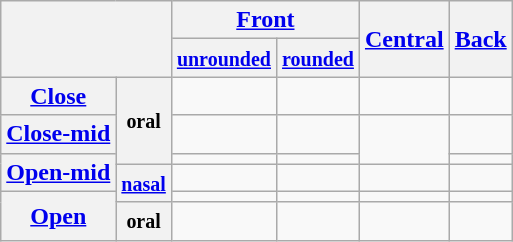<table class="wikitable" style="text-align: center;">
<tr>
<th rowspan="2"  colspan="2"> </th>
<th colspan="2"><a href='#'>Front</a></th>
<th rowspan="2"><a href='#'>Central</a></th>
<th rowspan="2"><a href='#'>Back</a></th>
</tr>
<tr>
<th><small><a href='#'>unrounded</a></small></th>
<th><small><a href='#'>rounded</a></small></th>
</tr>
<tr class="nounderlines">
<th><a href='#'>Close</a></th>
<th rowspan="3"><small>oral</small></th>
<td></td>
<td></td>
<td></td>
<td></td>
</tr>
<tr class="nounderlines">
<th><a href='#'>Close-mid</a></th>
<td></td>
<td></td>
<td rowspan="2"></td>
<td></td>
</tr>
<tr class="nounderlines">
<th rowspan="2"><a href='#'>Open-mid</a></th>
<td></td>
<td></td>
<td></td>
</tr>
<tr class="nounderlines">
<th rowspan="2"><small><a href='#'>nasal</a></small></th>
<td></td>
<td></td>
<td></td>
<td></td>
</tr>
<tr class="nounderlines">
<th rowspan="2"><a href='#'>Open</a></th>
<td></td>
<td></td>
<td></td>
<td></td>
</tr>
<tr class="nounderlines">
<th><small>oral</small></th>
<td></td>
<td></td>
<td></td>
<td></td>
</tr>
</table>
